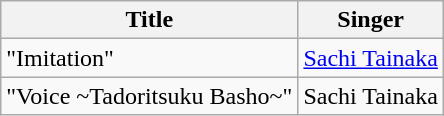<table class="wikitable sortable" id="Soundtrack">
<tr>
<th width=.1%>Title</th>
<th width=.1%>Singer</th>
</tr>
<tr style="text-align:left;">
<td>"Imitation"</td>
<td><a href='#'>Sachi Tainaka</a></td>
</tr>
<tr>
<td>"Voice ~Tadoritsuku Basho~"</td>
<td>Sachi Tainaka</td>
</tr>
</table>
